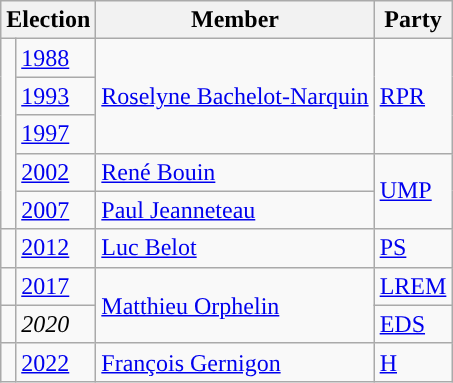<table class="wikitable">
<tr>
<th colspan=2>Election</th>
<th>Member</th>
<th>Party</th>
</tr>
<tr>
<td rowspan="5" style="background-color: "></td>
<td><a href='#'>1988</a></td>
<td rowspan="3"><a href='#'>Roselyne Bachelot-Narquin</a></td>
<td rowspan="3"><a href='#'>RPR</a></td>
</tr>
<tr>
<td><a href='#'>1993</a></td>
</tr>
<tr>
<td><a href='#'>1997</a></td>
</tr>
<tr>
<td><a href='#'>2002</a></td>
<td><a href='#'>René Bouin</a></td>
<td rowspan="2"><a href='#'>UMP</a></td>
</tr>
<tr>
<td><a href='#'>2007</a></td>
<td><a href='#'>Paul Jeanneteau</a></td>
</tr>
<tr>
<td style="background-color: "></td>
<td><a href='#'>2012</a></td>
<td><a href='#'>Luc Belot</a></td>
<td><a href='#'>PS</a></td>
</tr>
<tr>
<td style="background-color: "></td>
<td><a href='#'>2017</a></td>
<td rowspan=2><a href='#'>Matthieu Orphelin</a></td>
<td><a href='#'>LREM</a></td>
</tr>
<tr>
<td style="background-color: "></td>
<td><em>2020</em></td>
<td><a href='#'>EDS</a></td>
</tr>
<tr>
<td style="background-color: "></td>
<td><a href='#'>2022</a></td>
<td><a href='#'>François Gernigon</a></td>
<td><a href='#'>H</a></td>
</tr>
</table>
